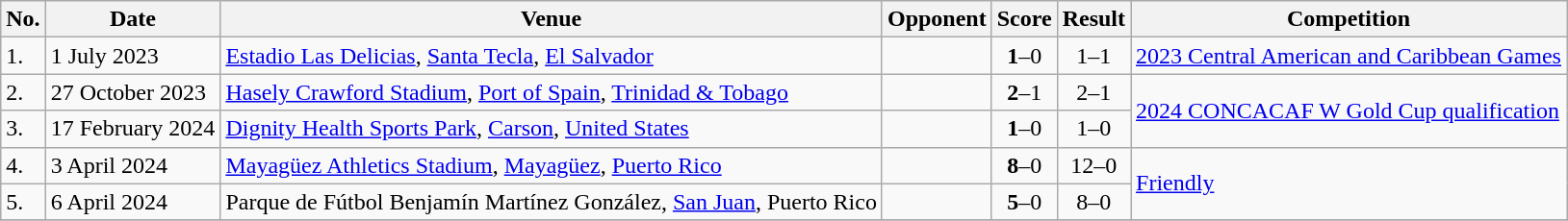<table class="wikitable">
<tr>
<th>No.</th>
<th>Date</th>
<th>Venue</th>
<th>Opponent</th>
<th>Score</th>
<th>Result</th>
<th>Competition</th>
</tr>
<tr>
<td>1.</td>
<td>1 July 2023</td>
<td><a href='#'>Estadio Las Delicias</a>, <a href='#'>Santa Tecla</a>, <a href='#'>El Salvador</a></td>
<td></td>
<td align=center><strong>1</strong>–0</td>
<td align=center>1–1</td>
<td><a href='#'>2023 Central American and Caribbean Games</a></td>
</tr>
<tr>
<td>2.</td>
<td>27 October 2023</td>
<td><a href='#'>Hasely Crawford Stadium</a>, <a href='#'>Port of Spain</a>, <a href='#'>Trinidad & Tobago</a></td>
<td></td>
<td align=center><strong>2</strong>–1</td>
<td align=center>2–1</td>
<td rowspan=2><a href='#'>2024 CONCACAF W Gold Cup qualification</a></td>
</tr>
<tr>
<td>3.</td>
<td>17 February 2024</td>
<td><a href='#'>Dignity Health Sports Park</a>, <a href='#'>Carson</a>, <a href='#'>United States</a></td>
<td></td>
<td align=center><strong>1</strong>–0</td>
<td align=center>1–0</td>
</tr>
<tr>
<td>4.</td>
<td>3 April 2024</td>
<td><a href='#'>Mayagüez Athletics Stadium</a>, <a href='#'>Mayagüez</a>, <a href='#'>Puerto Rico</a></td>
<td></td>
<td align=center><strong>8</strong>–0</td>
<td align=center>12–0</td>
<td rowspan=2><a href='#'>Friendly</a></td>
</tr>
<tr>
<td>5.</td>
<td>6 April 2024</td>
<td>Parque de Fútbol Benjamín Martínez González, <a href='#'>San Juan</a>, Puerto Rico</td>
<td></td>
<td align=center><strong>5</strong>–0</td>
<td align=center>8–0</td>
</tr>
<tr>
</tr>
</table>
